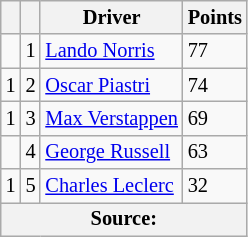<table class="wikitable" style="font-size: 85%;">
<tr>
<th scope="col"></th>
<th scope="col"></th>
<th scope="col">Driver</th>
<th scope="col">Points</th>
</tr>
<tr>
<td align="left"></td>
<td align="center">1</td>
<td> <a href='#'>Lando Norris</a></td>
<td align="left">77</td>
</tr>
<tr>
<td align="left"> 1</td>
<td align="center">2</td>
<td> <a href='#'>Oscar Piastri</a></td>
<td align="left">74</td>
</tr>
<tr>
<td align="left"> 1</td>
<td align="center">3</td>
<td> <a href='#'>Max Verstappen</a></td>
<td align="left">69</td>
</tr>
<tr>
<td align="left"></td>
<td align="center">4</td>
<td> <a href='#'>George Russell</a></td>
<td align="left">63</td>
</tr>
<tr>
<td align="left"> 1</td>
<td align="center">5</td>
<td> <a href='#'>Charles Leclerc</a></td>
<td align="left">32</td>
</tr>
<tr>
<th colspan=4>Source:</th>
</tr>
</table>
